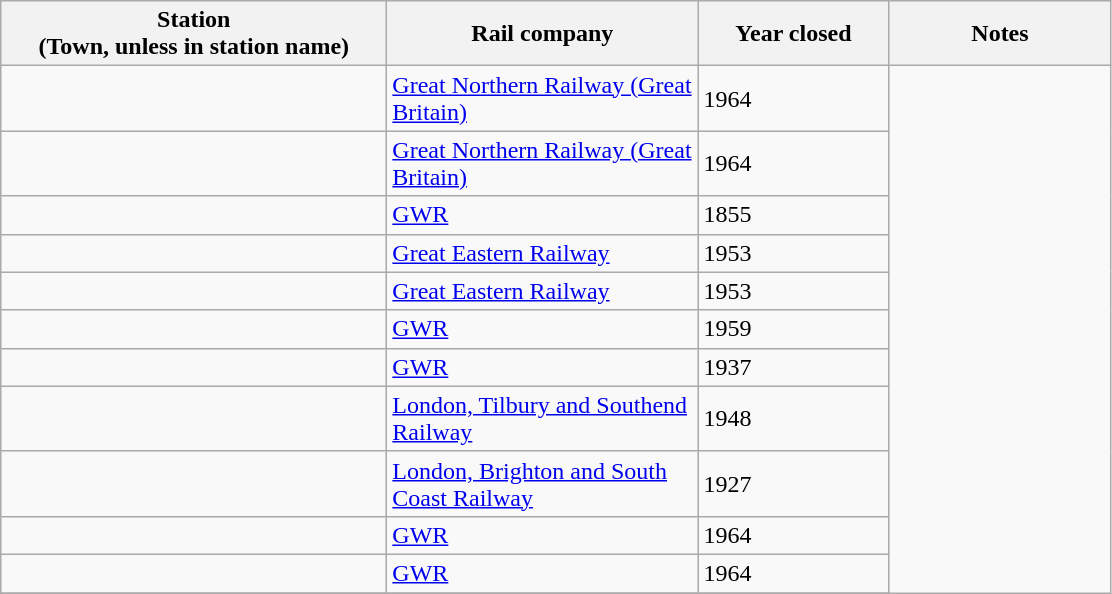<table class="wikitable sortable">
<tr>
<th style="width:250px">Station<br>(Town, unless in station name)</th>
<th style="width:200px">Rail company</th>
<th style="width:120px">Year closed</th>
<th style="width:20%">Notes</th>
</tr>
<tr>
<td></td>
<td><a href='#'>Great Northern Railway (Great Britain)</a></td>
<td>1964</td>
</tr>
<tr>
<td></td>
<td><a href='#'>Great Northern Railway (Great Britain)</a></td>
<td>1964</td>
</tr>
<tr>
<td></td>
<td><a href='#'>GWR</a></td>
<td>1855</td>
</tr>
<tr>
<td></td>
<td><a href='#'>Great Eastern Railway</a></td>
<td>1953</td>
</tr>
<tr>
<td></td>
<td><a href='#'>Great Eastern Railway</a></td>
<td>1953</td>
</tr>
<tr>
<td></td>
<td><a href='#'>GWR</a></td>
<td>1959</td>
</tr>
<tr>
<td></td>
<td><a href='#'>GWR</a></td>
<td>1937</td>
</tr>
<tr>
<td></td>
<td><a href='#'>London, Tilbury and Southend Railway</a></td>
<td>1948</td>
</tr>
<tr>
<td></td>
<td><a href='#'>London, Brighton and South Coast Railway</a></td>
<td>1927</td>
</tr>
<tr>
<td></td>
<td><a href='#'>GWR</a></td>
<td>1964</td>
</tr>
<tr>
<td></td>
<td><a href='#'>GWR</a></td>
<td>1964</td>
</tr>
<tr>
</tr>
</table>
